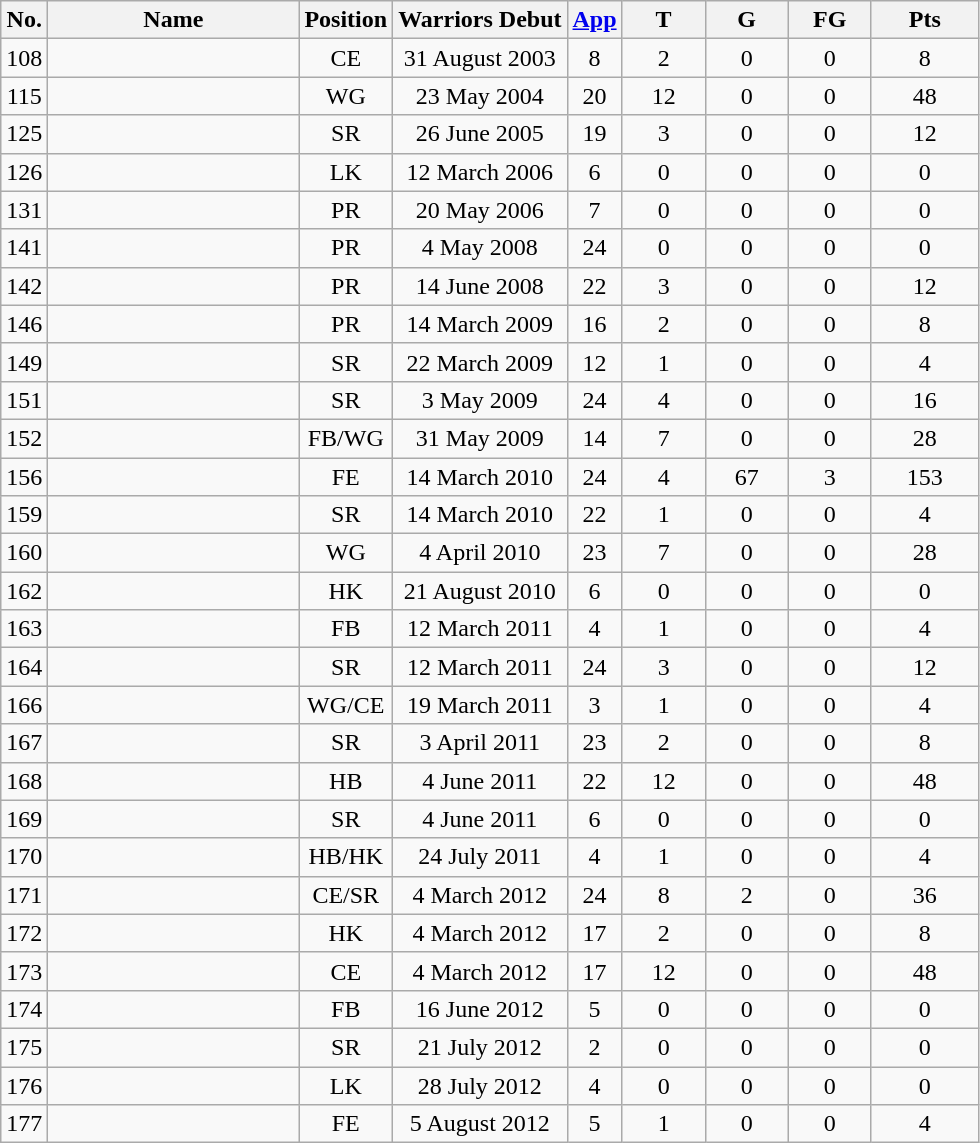<table class="wikitable sortable" style="text-align: center;">
<tr>
<th>No.</th>
<th style="width:10em">Name</th>
<th>Position</th>
<th>Warriors Debut</th>
<th><a href='#'>App</a></th>
<th style="width:3em">T</th>
<th style="width:3em">G</th>
<th style="width:3em">FG</th>
<th style="width:4em">Pts</th>
</tr>
<tr>
<td>108</td>
<td align=left></td>
<td>CE</td>
<td>31 August 2003</td>
<td>8</td>
<td>2</td>
<td>0</td>
<td>0</td>
<td>8</td>
</tr>
<tr>
<td>115</td>
<td align=left></td>
<td>WG</td>
<td>23 May 2004</td>
<td>20</td>
<td>12</td>
<td>0</td>
<td>0</td>
<td>48</td>
</tr>
<tr>
<td>125</td>
<td align=left></td>
<td>SR</td>
<td>26 June 2005</td>
<td>19</td>
<td>3</td>
<td>0</td>
<td>0</td>
<td>12</td>
</tr>
<tr>
<td>126</td>
<td align=left></td>
<td>LK</td>
<td>12 March 2006</td>
<td>6</td>
<td>0</td>
<td>0</td>
<td>0</td>
<td>0</td>
</tr>
<tr>
<td>131</td>
<td align=left></td>
<td>PR</td>
<td>20 May 2006</td>
<td>7</td>
<td>0</td>
<td>0</td>
<td>0</td>
<td>0</td>
</tr>
<tr>
<td>141</td>
<td align=left></td>
<td>PR</td>
<td>4 May 2008</td>
<td>24</td>
<td>0</td>
<td>0</td>
<td>0</td>
<td>0</td>
</tr>
<tr>
<td>142</td>
<td align=left></td>
<td>PR</td>
<td>14 June 2008</td>
<td>22</td>
<td>3</td>
<td>0</td>
<td>0</td>
<td>12</td>
</tr>
<tr>
<td>146</td>
<td align=left></td>
<td>PR</td>
<td>14 March 2009</td>
<td>16</td>
<td>2</td>
<td>0</td>
<td>0</td>
<td>8</td>
</tr>
<tr>
<td>149</td>
<td align=left></td>
<td>SR</td>
<td>22 March 2009</td>
<td>12</td>
<td>1</td>
<td>0</td>
<td>0</td>
<td>4</td>
</tr>
<tr>
<td>151</td>
<td align=left></td>
<td>SR</td>
<td>3 May 2009</td>
<td>24</td>
<td>4</td>
<td>0</td>
<td>0</td>
<td>16</td>
</tr>
<tr>
<td>152</td>
<td align=left></td>
<td>FB/WG</td>
<td>31 May 2009</td>
<td>14</td>
<td>7</td>
<td>0</td>
<td>0</td>
<td>28</td>
</tr>
<tr>
<td>156</td>
<td align=left></td>
<td>FE</td>
<td>14 March 2010</td>
<td>24</td>
<td>4</td>
<td>67</td>
<td>3</td>
<td>153</td>
</tr>
<tr>
<td>159</td>
<td align=left></td>
<td>SR</td>
<td>14 March 2010</td>
<td>22</td>
<td>1</td>
<td>0</td>
<td>0</td>
<td>4</td>
</tr>
<tr>
<td>160</td>
<td align=left></td>
<td>WG</td>
<td>4 April 2010</td>
<td>23</td>
<td>7</td>
<td>0</td>
<td>0</td>
<td>28</td>
</tr>
<tr>
<td>162</td>
<td align=left></td>
<td>HK</td>
<td>21 August 2010</td>
<td>6</td>
<td>0</td>
<td>0</td>
<td>0</td>
<td>0</td>
</tr>
<tr>
<td>163</td>
<td align=left></td>
<td>FB</td>
<td>12 March 2011</td>
<td>4</td>
<td>1</td>
<td>0</td>
<td>0</td>
<td>4</td>
</tr>
<tr>
<td>164</td>
<td align=left></td>
<td>SR</td>
<td>12 March 2011</td>
<td>24</td>
<td>3</td>
<td>0</td>
<td>0</td>
<td>12</td>
</tr>
<tr>
<td>166</td>
<td align=left></td>
<td>WG/CE</td>
<td>19 March 2011</td>
<td>3</td>
<td>1</td>
<td>0</td>
<td>0</td>
<td>4</td>
</tr>
<tr>
<td>167</td>
<td align=left></td>
<td>SR</td>
<td>3 April 2011</td>
<td>23</td>
<td>2</td>
<td>0</td>
<td>0</td>
<td>8</td>
</tr>
<tr>
<td>168</td>
<td align=left></td>
<td>HB</td>
<td>4 June 2011</td>
<td>22</td>
<td>12</td>
<td>0</td>
<td>0</td>
<td>48</td>
</tr>
<tr>
<td>169</td>
<td align=left></td>
<td>SR</td>
<td>4 June 2011</td>
<td>6</td>
<td>0</td>
<td>0</td>
<td>0</td>
<td>0</td>
</tr>
<tr>
<td>170</td>
<td align=left></td>
<td>HB/HK</td>
<td>24 July 2011</td>
<td>4</td>
<td>1</td>
<td>0</td>
<td>0</td>
<td>4</td>
</tr>
<tr>
<td>171</td>
<td align=left></td>
<td>CE/SR</td>
<td>4 March 2012</td>
<td>24</td>
<td>8</td>
<td>2</td>
<td>0</td>
<td>36</td>
</tr>
<tr>
<td>172</td>
<td align=left></td>
<td>HK</td>
<td>4 March 2012</td>
<td>17</td>
<td>2</td>
<td>0</td>
<td>0</td>
<td>8</td>
</tr>
<tr>
<td>173</td>
<td align=left></td>
<td>CE</td>
<td>4 March 2012</td>
<td>17</td>
<td>12</td>
<td>0</td>
<td>0</td>
<td>48</td>
</tr>
<tr>
<td>174</td>
<td align=left></td>
<td>FB</td>
<td>16 June 2012</td>
<td>5</td>
<td>0</td>
<td>0</td>
<td>0</td>
<td>0</td>
</tr>
<tr>
<td>175</td>
<td align=left></td>
<td>SR</td>
<td>21 July 2012</td>
<td>2</td>
<td>0</td>
<td>0</td>
<td>0</td>
<td>0</td>
</tr>
<tr>
<td>176</td>
<td align=left></td>
<td>LK</td>
<td>28 July 2012</td>
<td>4</td>
<td>0</td>
<td>0</td>
<td>0</td>
<td>0</td>
</tr>
<tr>
<td>177</td>
<td align=left></td>
<td>FE</td>
<td>5 August 2012</td>
<td>5</td>
<td>1</td>
<td>0</td>
<td>0</td>
<td>4</td>
</tr>
</table>
